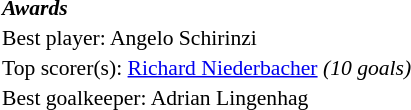<table width=100% cellspacing=1 style="font-size: 90%;">
<tr>
<td><strong><em>Awards</em></strong></td>
</tr>
<tr>
<td>Best player:  Angelo Schirinzi</td>
</tr>
<tr>
<td colspan=4>Top scorer(s):  <a href='#'>Richard Niederbacher</a> <em>(10 goals)</em></td>
</tr>
<tr>
<td>Best goalkeeper:  Adrian Lingenhag</td>
</tr>
</table>
